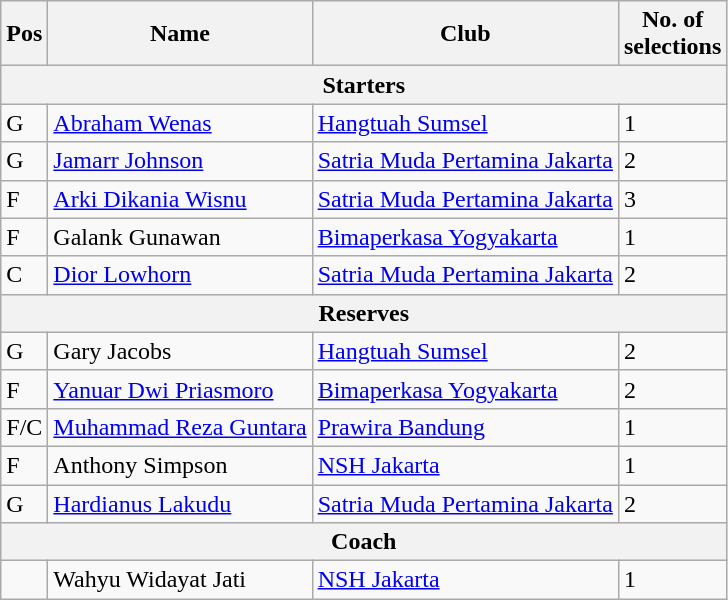<table class="wikitable">
<tr>
<th>Pos</th>
<th>Name</th>
<th>Club</th>
<th>No. of<br>selections</th>
</tr>
<tr>
<th colspan="4">Starters</th>
</tr>
<tr>
<td>G</td>
<td> <a href='#'>Abraham Wenas</a></td>
<td><a href='#'>Hangtuah Sumsel</a></td>
<td>1</td>
</tr>
<tr>
<td>G</td>
<td> <a href='#'>Jamarr Johnson</a></td>
<td><a href='#'>Satria Muda Pertamina Jakarta</a></td>
<td>2</td>
</tr>
<tr>
<td>F</td>
<td> <a href='#'>Arki Dikania Wisnu</a></td>
<td><a href='#'>Satria Muda Pertamina Jakarta</a></td>
<td>3</td>
</tr>
<tr>
<td>F</td>
<td> Galank Gunawan</td>
<td><a href='#'>Bimaperkasa Yogyakarta</a></td>
<td>1</td>
</tr>
<tr>
<td>C</td>
<td> <a href='#'>Dior Lowhorn</a></td>
<td><a href='#'>Satria Muda Pertamina Jakarta</a></td>
<td>2</td>
</tr>
<tr>
<th colspan="4">Reserves</th>
</tr>
<tr>
<td>G</td>
<td> Gary Jacobs</td>
<td><a href='#'>Hangtuah Sumsel</a></td>
<td>2</td>
</tr>
<tr>
<td>F</td>
<td> <a href='#'>Yanuar Dwi Priasmoro</a></td>
<td><a href='#'>Bimaperkasa Yogyakarta</a></td>
<td>2</td>
</tr>
<tr>
<td>F/C</td>
<td> <a href='#'>Muhammad Reza Guntara</a></td>
<td><a href='#'>Prawira Bandung</a></td>
<td>1</td>
</tr>
<tr>
<td>F</td>
<td> Anthony Simpson</td>
<td><a href='#'>NSH Jakarta</a></td>
<td>1</td>
</tr>
<tr>
<td>G</td>
<td> <a href='#'>Hardianus Lakudu</a></td>
<td><a href='#'>Satria Muda Pertamina Jakarta</a></td>
<td>2</td>
</tr>
<tr>
<th colspan="4">Coach</th>
</tr>
<tr>
<td></td>
<td> Wahyu Widayat Jati</td>
<td><a href='#'>NSH Jakarta</a></td>
<td>1</td>
</tr>
</table>
